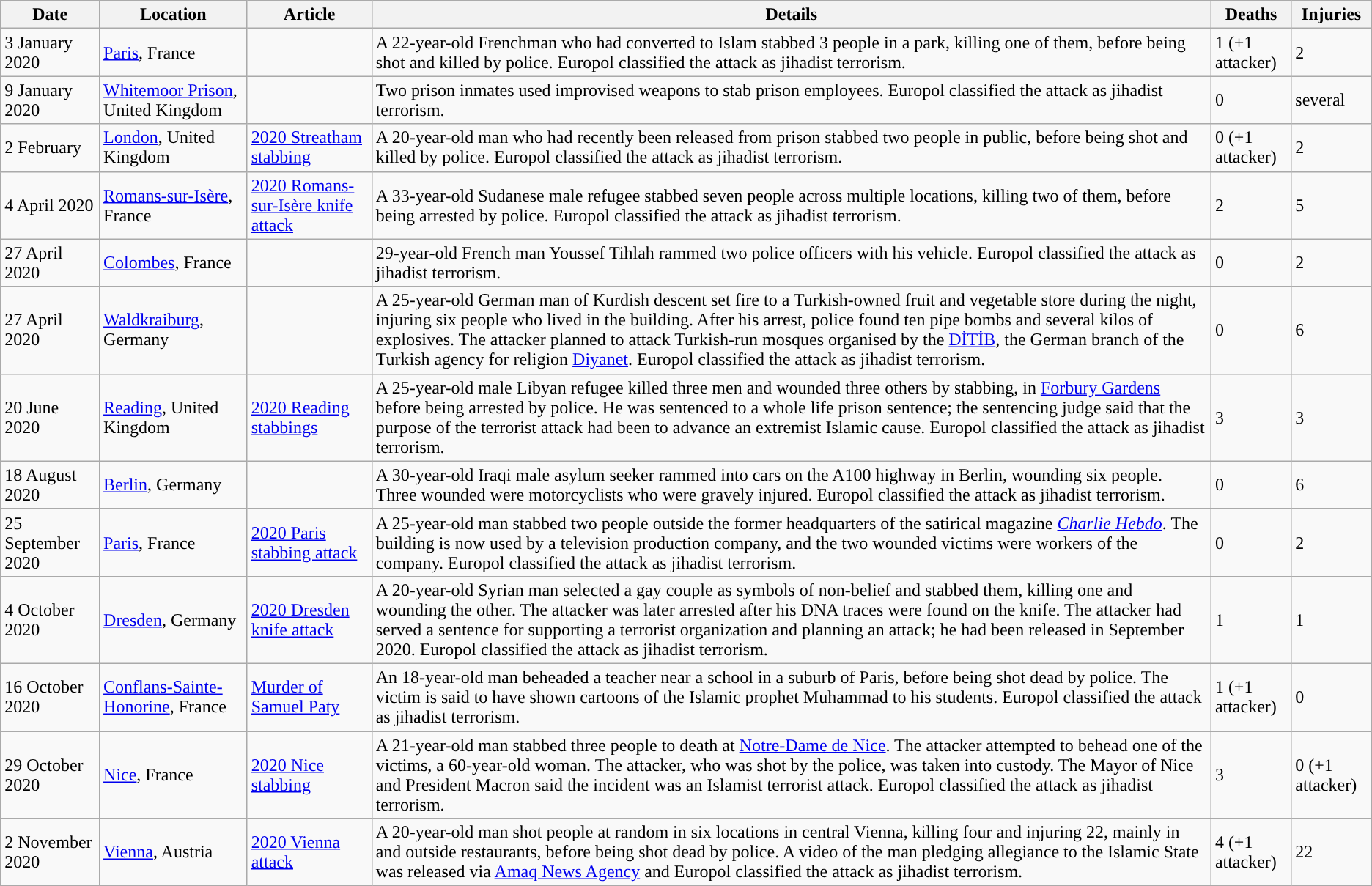<table class="wikitable ">
<tr>
<th>Date</th>
<th>Location</th>
<th>Article</th>
<th>Details</th>
<th>Deaths</th>
<th>Injuries</th>
</tr>
<tr>
<td>3 January 2020</td>
<td> <a href='#'>Paris</a>, France</td>
<td></td>
<td>A 22-year-old Frenchman who had converted to Islam stabbed 3 people in a park, killing one of them, before being shot and killed by police. Europol classified the attack as jihadist terrorism.</td>
<td>1 (+1 attacker)</td>
<td>2</td>
</tr>
<tr>
<td>9 January 2020</td>
<td> <a href='#'>Whitemoor Prison</a>, United Kingdom</td>
<td></td>
<td>Two prison inmates used improvised weapons to stab prison employees. Europol classified the attack as jihadist terrorism.</td>
<td>0</td>
<td>several</td>
</tr>
<tr>
<td>2 February</td>
<td> <a href='#'>London</a>, United Kingdom</td>
<td><a href='#'>2020 Streatham stabbing</a></td>
<td>A 20-year-old man who had recently been released from prison stabbed two people in public, before being shot and killed by police. Europol classified the attack as jihadist terrorism.</td>
<td>0 (+1 attacker)</td>
<td>2</td>
</tr>
<tr>
<td>4 April 2020</td>
<td> <a href='#'>Romans-sur-Isère</a>, France</td>
<td><a href='#'>2020 Romans-sur-Isère knife attack</a></td>
<td>A 33-year-old Sudanese male refugee stabbed seven people across multiple locations, killing two of them, before being arrested by police. Europol classified the attack as jihadist terrorism.</td>
<td>2</td>
<td>5</td>
</tr>
<tr>
<td>27 April 2020</td>
<td> <a href='#'>Colombes</a>, France</td>
<td></td>
<td>29-year-old French man Youssef Tihlah rammed two police officers with his vehicle. Europol classified the attack as jihadist terrorism.</td>
<td>0</td>
<td>2</td>
</tr>
<tr>
<td>27 April 2020</td>
<td> <a href='#'>Waldkraiburg</a>, Germany</td>
<td></td>
<td>A 25-year-old German man of Kurdish descent set fire to a Turkish-owned fruit and vegetable store during the night, injuring six people who lived in the  building. After his arrest, police found ten pipe bombs and several kilos of explosives. The attacker planned to attack Turkish-run mosques organised by the <a href='#'>DİTİB</a>, the German branch of the Turkish agency for religion <a href='#'>Diyanet</a>. Europol classified the attack as jihadist terrorism.</td>
<td>0</td>
<td>6</td>
</tr>
<tr>
<td>20 June 2020</td>
<td> <a href='#'>Reading</a>, United Kingdom</td>
<td><a href='#'>2020 Reading stabbings</a></td>
<td>A 25-year-old male Libyan refugee killed three men and wounded three others by stabbing, in <a href='#'>Forbury Gardens</a> before being arrested by police. He was sentenced to a whole life prison sentence; the sentencing judge said that the purpose of the terrorist attack had been to advance an extremist Islamic cause. Europol classified the attack as jihadist terrorism.</td>
<td>3</td>
<td>3</td>
</tr>
<tr>
<td>18 August 2020</td>
<td> <a href='#'>Berlin</a>, Germany</td>
<td></td>
<td>A 30-year-old Iraqi male asylum seeker rammed into cars on the A100 highway in Berlin, wounding six people. Three wounded were motorcyclists who were gravely injured. Europol classified the attack as jihadist terrorism.</td>
<td>0</td>
<td>6</td>
</tr>
<tr>
<td>25 September 2020</td>
<td> <a href='#'>Paris</a>, France</td>
<td><a href='#'>2020 Paris stabbing attack</a></td>
<td>A 25-year-old man stabbed two people outside the former headquarters of the satirical magazine <em><a href='#'>Charlie Hebdo</a></em>. The building is now used by a television production company, and the two wounded victims were workers of the company. Europol classified the attack as jihadist terrorism.</td>
<td>0</td>
<td>2</td>
</tr>
<tr>
<td>4 October 2020</td>
<td> <a href='#'>Dresden</a>, Germany</td>
<td><a href='#'>2020 Dresden knife attack</a></td>
<td>A 20-year-old Syrian man selected a gay couple as symbols of non-belief and stabbed them, killing one and wounding the other. The attacker was later arrested after his DNA traces were found on the knife. The attacker had served a sentence for supporting a terrorist organization and planning an attack; he had been released in September 2020. Europol classified the attack as jihadist terrorism.</td>
<td>1</td>
<td>1</td>
</tr>
<tr>
<td>16 October 2020</td>
<td> <a href='#'>Conflans-Sainte-Honorine</a>, France</td>
<td><a href='#'>Murder of Samuel Paty</a></td>
<td>An 18-year-old man beheaded a teacher near a school in a suburb of Paris, before being shot dead by police. The victim is said to have shown cartoons of the Islamic prophet Muhammad to his students. Europol classified the attack as jihadist terrorism.</td>
<td>1 (+1 attacker)</td>
<td>0</td>
</tr>
<tr>
<td>29 October 2020</td>
<td> <a href='#'>Nice</a>, France</td>
<td><a href='#'>2020 Nice stabbing</a></td>
<td>A 21-year-old man stabbed three people to death at <a href='#'>Notre-Dame de Nice</a>. The attacker attempted to behead one of the victims, a 60-year-old woman. The attacker, who was shot by the police, was taken into custody. The Mayor of Nice and President Macron said the incident was an Islamist terrorist attack. Europol classified the attack as jihadist terrorism.</td>
<td>3</td>
<td>0 (+1 attacker)</td>
</tr>
<tr>
<td>2 November 2020</td>
<td> <a href='#'>Vienna</a>, Austria</td>
<td><a href='#'>2020 Vienna attack</a></td>
<td>A 20-year-old man shot people at random in six locations in central Vienna, killing four and injuring 22, mainly in and outside restaurants, before being shot dead by police. A video of the man pledging allegiance to the Islamic State was released via <a href='#'>Amaq News Agency</a> and Europol classified the attack as jihadist terrorism.</td>
<td>4 (+1 attacker)</td>
<td>22</td>
</tr>
</table>
